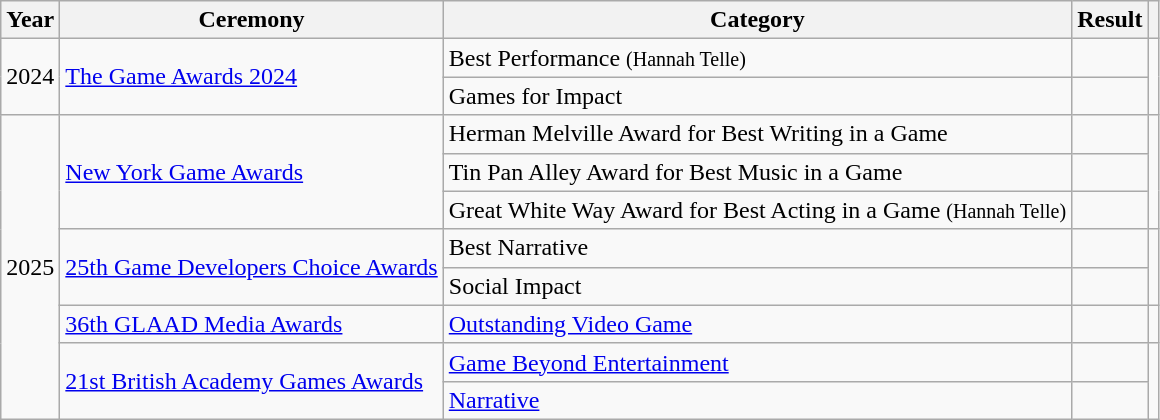<table class="wikitable plainrowheaders sortable" width="auto">
<tr>
<th scope="col">Year</th>
<th scope="col">Ceremony</th>
<th scope="col">Category</th>
<th scope="col">Result</th>
<th scope="col" class="unsortable"></th>
</tr>
<tr>
<td style="text-align:center;" rowspan="2">2024</td>
<td rowspan="2"><a href='#'>The Game Awards 2024</a></td>
<td>Best Performance <small>(Hannah Telle)</small></td>
<td></td>
<td rowspan="2" style="text-align:center;"></td>
</tr>
<tr>
<td>Games for Impact</td>
<td></td>
</tr>
<tr>
<td rowspan="8" style="text-align:center;">2025</td>
<td rowspan="3"><a href='#'>New York Game Awards</a></td>
<td>Herman Melville Award for Best Writing in a Game</td>
<td></td>
<td rowspan="3" style="text-align:center;"></td>
</tr>
<tr>
<td>Tin Pan Alley Award for Best Music in a Game</td>
<td></td>
</tr>
<tr>
<td>Great White Way Award for Best Acting in a Game <small>(Hannah Telle)</small></td>
<td></td>
</tr>
<tr>
<td rowspan="2"><a href='#'>25th Game Developers Choice Awards</a></td>
<td>Best Narrative</td>
<td></td>
<td rowspan="2" style="text-align:center;"></td>
</tr>
<tr>
<td>Social Impact</td>
<td></td>
</tr>
<tr>
<td><a href='#'>36th GLAAD Media Awards</a></td>
<td><a href='#'>Outstanding Video Game</a></td>
<td></td>
<td style="text-align:center;"></td>
</tr>
<tr>
<td rowspan="2"><a href='#'>21st British Academy Games Awards</a></td>
<td><a href='#'>Game Beyond Entertainment</a></td>
<td></td>
<td align="center" rowspan="2"></td>
</tr>
<tr>
<td><a href='#'>Narrative</a></td>
<td></td>
</tr>
</table>
